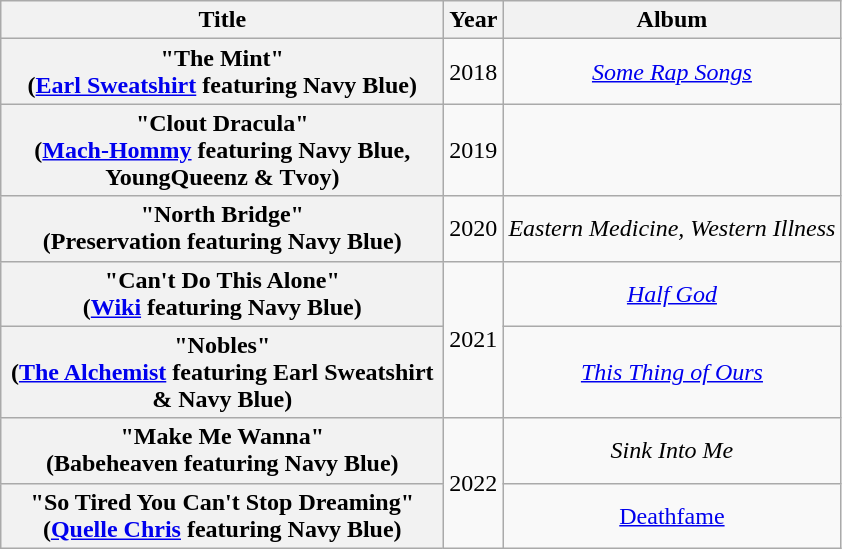<table class="wikitable plainrowheaders" style="text-align:center;">
<tr>
<th scope="col" rowspan="1" style="width:18em;">Title</th>
<th scope="col" rowspan="1">Year</th>
<th scope="col" rowspan="1">Album</th>
</tr>
<tr>
<th scope="row">"The Mint"<br><span>(<a href='#'>Earl Sweatshirt</a> featuring Navy Blue)</span></th>
<td>2018</td>
<td><em><a href='#'>Some Rap Songs</a></em></td>
</tr>
<tr>
<th scope="row">"Clout Dracula"<br><span>(<a href='#'>Mach-Hommy</a> featuring Navy Blue, YoungQueenz & Tvoy)</span></th>
<td>2019</td>
<td></td>
</tr>
<tr>
<th scope="row">"North Bridge"<br><span>(Preservation featuring Navy Blue)</span></th>
<td>2020</td>
<td><em>Eastern Medicine, Western Illness</em></td>
</tr>
<tr>
<th scope="row">"Can't Do This Alone"<br><span>(<a href='#'>Wiki</a> featuring Navy Blue)</span></th>
<td rowspan="2">2021</td>
<td><em><a href='#'>Half God</a></em></td>
</tr>
<tr>
<th scope="row">"Nobles"<br><span>(<a href='#'>The Alchemist</a> featuring Earl Sweatshirt & Navy Blue)</span></th>
<td><em><a href='#'>This Thing of Ours</a></em></td>
</tr>
<tr>
<th scope="row">"Make Me Wanna"<br><span>(Babeheaven featuring Navy Blue)</span></th>
<td rowspan="2">2022</td>
<td><em>Sink Into Me</em></td>
</tr>
<tr>
<th scope="row">"So Tired You Can't Stop Dreaming"<br><span>(<a href='#'>Quelle Chris</a> featuring Navy Blue)</span></th>
<td><a href='#'>Deathfame</a></td>
</tr>
</table>
